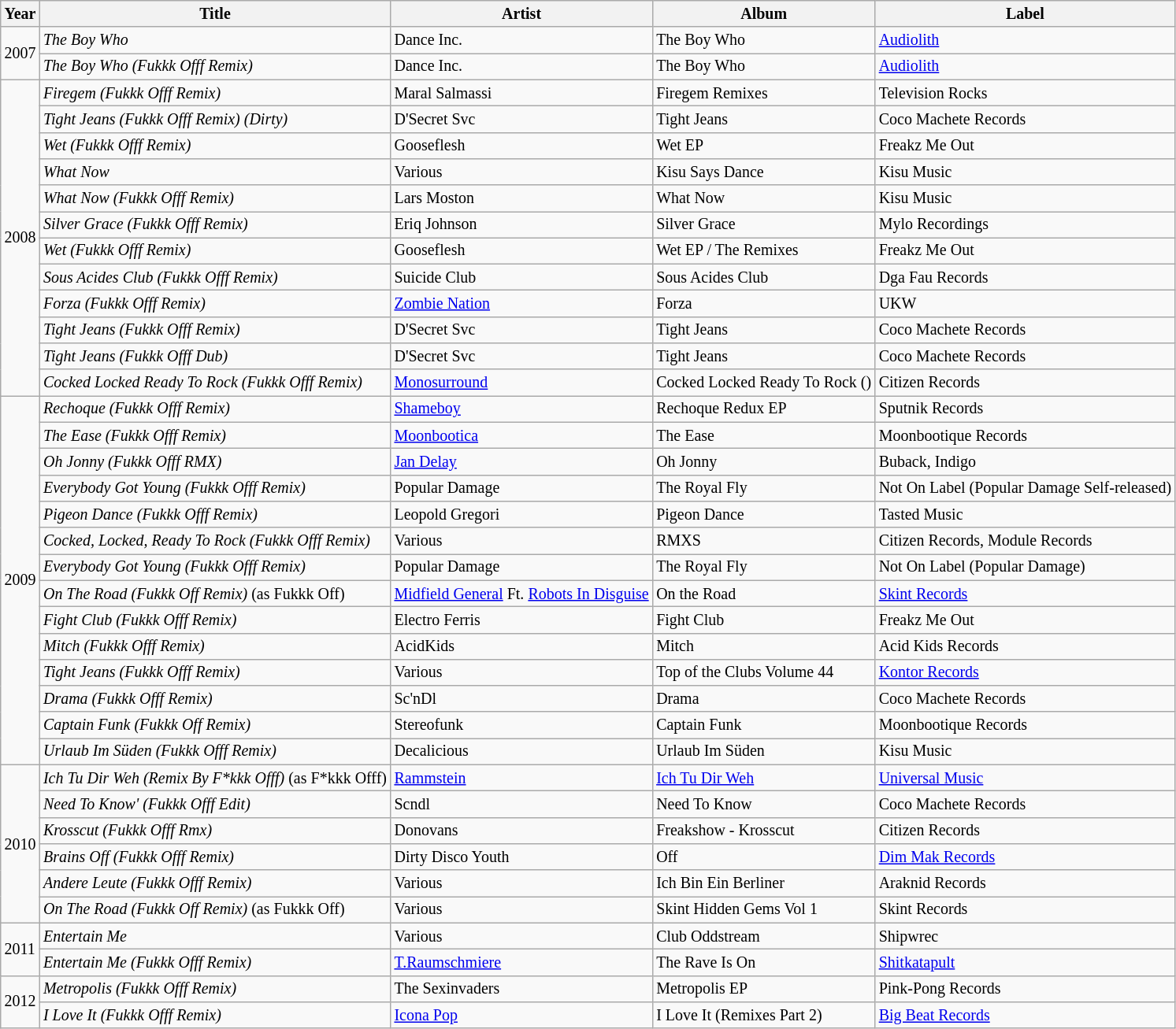<table class="wikitable" style="text-align:left;font-size: 10pt">
<tr>
<th>Year</th>
<th>Title</th>
<th>Artist</th>
<th>Album</th>
<th>Label</th>
</tr>
<tr>
<td rowspan="2">2007</td>
<td><em>The Boy Who</em></td>
<td>Dance Inc.</td>
<td>The Boy Who</td>
<td><a href='#'>Audiolith</a></td>
</tr>
<tr>
<td><em>The Boy Who (Fukkk Offf Remix)</em></td>
<td>Dance Inc.</td>
<td>The Boy Who</td>
<td><a href='#'>Audiolith</a></td>
</tr>
<tr>
<td rowspan="12">2008</td>
<td><em>Firegem (Fukkk Offf Remix)</em></td>
<td>Maral Salmassi</td>
<td>Firegem Remixes</td>
<td>Television Rocks</td>
</tr>
<tr>
<td><em>Tight Jeans (Fukkk Offf Remix) (Dirty) </em></td>
<td>D'Secret Svc</td>
<td>Tight Jeans</td>
<td>Coco Machete Records</td>
</tr>
<tr>
<td><em>Wet (Fukkk Offf Remix)</em></td>
<td>Gooseflesh</td>
<td>Wet EP</td>
<td>Freakz Me Out</td>
</tr>
<tr>
<td><em>What Now</em></td>
<td>Various</td>
<td>Kisu Says Dance</td>
<td>Kisu Music</td>
</tr>
<tr>
<td><em>What Now (Fukkk Offf Remix)</em></td>
<td>Lars Moston</td>
<td>What Now</td>
<td>Kisu Music</td>
</tr>
<tr>
<td><em>Silver Grace (Fukkk Offf Remix)</em></td>
<td>Eriq Johnson</td>
<td>Silver Grace</td>
<td>Mylo Recordings</td>
</tr>
<tr>
<td><em>Wet (Fukkk Offf Remix)</em></td>
<td>Gooseflesh</td>
<td>Wet EP / The Remixes</td>
<td>Freakz Me Out</td>
</tr>
<tr>
<td><em>Sous Acides Club (Fukkk Offf Remix)</em></td>
<td>Suicide Club</td>
<td>Sous Acides Club</td>
<td>Dga Fau Records</td>
</tr>
<tr>
<td><em>Forza (Fukkk Offf Remix)</em></td>
<td><a href='#'>Zombie Nation</a></td>
<td>Forza</td>
<td>UKW</td>
</tr>
<tr>
<td><em>Tight Jeans (Fukkk Offf Remix)</em></td>
<td>D'Secret Svc</td>
<td>Tight Jeans</td>
<td>Coco Machete Records</td>
</tr>
<tr>
<td><em>Tight Jeans (Fukkk Offf Dub)</em></td>
<td>D'Secret Svc</td>
<td>Tight Jeans</td>
<td>Coco Machete Records</td>
</tr>
<tr>
<td><em>Cocked Locked Ready To Rock (Fukkk Offf Remix)</em></td>
<td><a href='#'>Monosurround</a></td>
<td>Cocked Locked Ready To Rock ()</td>
<td>Citizen Records</td>
</tr>
<tr>
<td rowspan="14">2009</td>
<td><em>Rechoque (Fukkk Offf Remix)</em></td>
<td><a href='#'>Shameboy</a></td>
<td>Rechoque Redux EP</td>
<td>Sputnik Records</td>
</tr>
<tr>
<td><em>The Ease (Fukkk Offf Remix)</em></td>
<td><a href='#'>Moonbootica</a></td>
<td>The Ease</td>
<td>Moonbootique Records</td>
</tr>
<tr>
<td><em>Oh Jonny (Fukkk Offf RMX)</em></td>
<td><a href='#'>Jan Delay</a></td>
<td>Oh Jonny</td>
<td>Buback, Indigo</td>
</tr>
<tr>
<td><em>Everybody Got Young (Fukkk Offf Remix)</em></td>
<td>Popular Damage</td>
<td>The Royal Fly</td>
<td>Not On Label (Popular Damage Self-released)</td>
</tr>
<tr>
<td><em>Pigeon Dance (Fukkk Offf Remix)</em></td>
<td>Leopold Gregori</td>
<td>Pigeon Dance</td>
<td>Tasted Music</td>
</tr>
<tr>
<td><em>Cocked, Locked, Ready To Rock (Fukkk Offf Remix)</em></td>
<td>Various</td>
<td>RMXS</td>
<td>Citizen Records, Module Records</td>
</tr>
<tr>
<td><em>Everybody Got Young (Fukkk Offf Remix)</em></td>
<td>Popular Damage</td>
<td>The Royal Fly</td>
<td>Not On Label (Popular Damage)</td>
</tr>
<tr>
<td><em>On The Road (Fukkk Off Remix)</em> (as Fukkk Off)</td>
<td><a href='#'>Midfield General</a> Ft. <a href='#'>Robots In Disguise</a></td>
<td>On the Road</td>
<td><a href='#'>Skint Records</a></td>
</tr>
<tr>
<td><em>Fight Club (Fukkk Offf Remix)</em></td>
<td>Electro Ferris</td>
<td>Fight Club</td>
<td>Freakz Me Out</td>
</tr>
<tr>
<td><em>Mitch (Fukkk Offf Remix)</em></td>
<td>AcidKids</td>
<td>Mitch</td>
<td>Acid Kids Records</td>
</tr>
<tr>
<td><em>Tight Jeans (Fukkk Offf Remix)</em></td>
<td>Various</td>
<td>Top of the Clubs Volume 44</td>
<td><a href='#'>Kontor Records</a></td>
</tr>
<tr>
<td><em>Drama (Fukkk Offf Remix)</em></td>
<td>Sc'nDl</td>
<td>Drama</td>
<td>Coco Machete Records</td>
</tr>
<tr>
<td><em>Captain Funk (Fukkk Off Remix)</em></td>
<td>Stereofunk</td>
<td>Captain Funk</td>
<td>Moonbootique Records</td>
</tr>
<tr>
<td><em>Urlaub Im Süden (Fukkk Offf Remix)</em></td>
<td>Decalicious</td>
<td>Urlaub Im Süden</td>
<td>Kisu Music</td>
</tr>
<tr>
<td rowspan="6">2010</td>
<td><em>Ich Tu Dir Weh (Remix By F*kkk Offf)</em> (as F*kkk Offf)</td>
<td><a href='#'>Rammstein</a></td>
<td><a href='#'>Ich Tu Dir Weh</a></td>
<td><a href='#'>Universal Music</a></td>
</tr>
<tr>
<td><em>Need To Know' (Fukkk Offf Edit)</em></td>
<td>Scndl</td>
<td>Need To Know</td>
<td>Coco Machete Records</td>
</tr>
<tr>
<td><em>Krosscut (Fukkk Offf Rmx)</em></td>
<td>Donovans</td>
<td>Freakshow - Krosscut</td>
<td>Citizen Records</td>
</tr>
<tr>
<td><em>Brains Off (Fukkk Offf Remix)</em></td>
<td>Dirty Disco Youth</td>
<td>Off</td>
<td><a href='#'>Dim Mak Records</a></td>
</tr>
<tr>
<td><em>Andere Leute (Fukkk Offf Remix)</em></td>
<td>Various</td>
<td>Ich Bin Ein Berliner</td>
<td>Araknid Records</td>
</tr>
<tr>
<td><em>On The Road (Fukkk Off Remix)</em> (as Fukkk Off)</td>
<td>Various</td>
<td>Skint Hidden Gems Vol 1</td>
<td>Skint Records</td>
</tr>
<tr>
<td rowspan="2">2011</td>
<td><em>Entertain Me</em></td>
<td>Various</td>
<td>Club Oddstream</td>
<td>Shipwrec</td>
</tr>
<tr>
<td><em>Entertain Me (Fukkk Offf Remix)</em></td>
<td><a href='#'>T.Raumschmiere</a></td>
<td>The Rave Is On</td>
<td><a href='#'>Shitkatapult</a></td>
</tr>
<tr>
<td rowspan="2">2012</td>
<td><em>Metropolis (Fukkk Offf Remix)</em></td>
<td>The Sexinvaders</td>
<td>Metropolis EP</td>
<td>Pink-Pong Records</td>
</tr>
<tr>
<td><em>I Love It (Fukkk Offf Remix)</em></td>
<td><a href='#'>Icona Pop</a></td>
<td>I Love It (Remixes Part 2)</td>
<td><a href='#'>Big Beat Records</a></td>
</tr>
</table>
